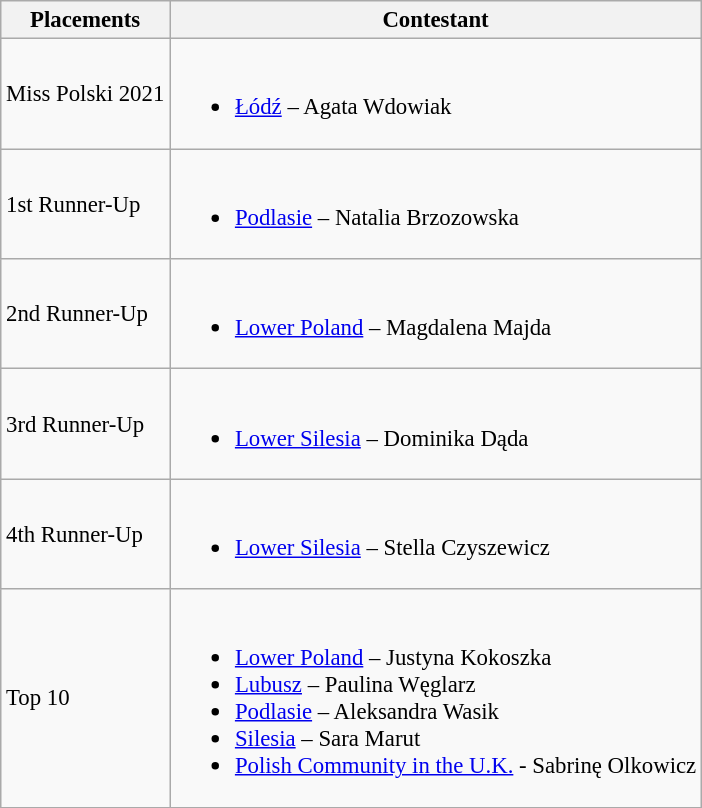<table class="wikitable sortable" style="font-size: 95%;">
<tr>
<th>Placements</th>
<th>Contestant</th>
</tr>
<tr>
<td>Miss Polski 2021</td>
<td><br><ul><li><a href='#'>Łódź</a> – Agata Wdowiak</li></ul></td>
</tr>
<tr>
<td>1st Runner-Up</td>
<td><br><ul><li><a href='#'>Podlasie</a> – Natalia Brzozowska</li></ul></td>
</tr>
<tr>
<td>2nd Runner-Up</td>
<td><br><ul><li><a href='#'>Lower Poland</a> – Magdalena Majda</li></ul></td>
</tr>
<tr>
<td>3rd Runner-Up</td>
<td><br><ul><li><a href='#'>Lower Silesia</a> – Dominika Dąda</li></ul></td>
</tr>
<tr>
<td>4th Runner-Up</td>
<td><br><ul><li><a href='#'>Lower Silesia</a> – Stella Czyszewicz</li></ul></td>
</tr>
<tr>
<td>Top 10</td>
<td><br><ul><li><a href='#'>Lower Poland</a> – Justyna Kokoszka</li><li><a href='#'>Lubusz</a> – Paulina Węglarz</li><li><a href='#'>Podlasie</a> – Aleksandra Wasik</li><li><a href='#'>Silesia</a> – Sara Marut</li><li><a href='#'>Polish Community in the U.K.</a> - Sabrinę Olkowicz</li></ul></td>
</tr>
<tr>
</tr>
</table>
